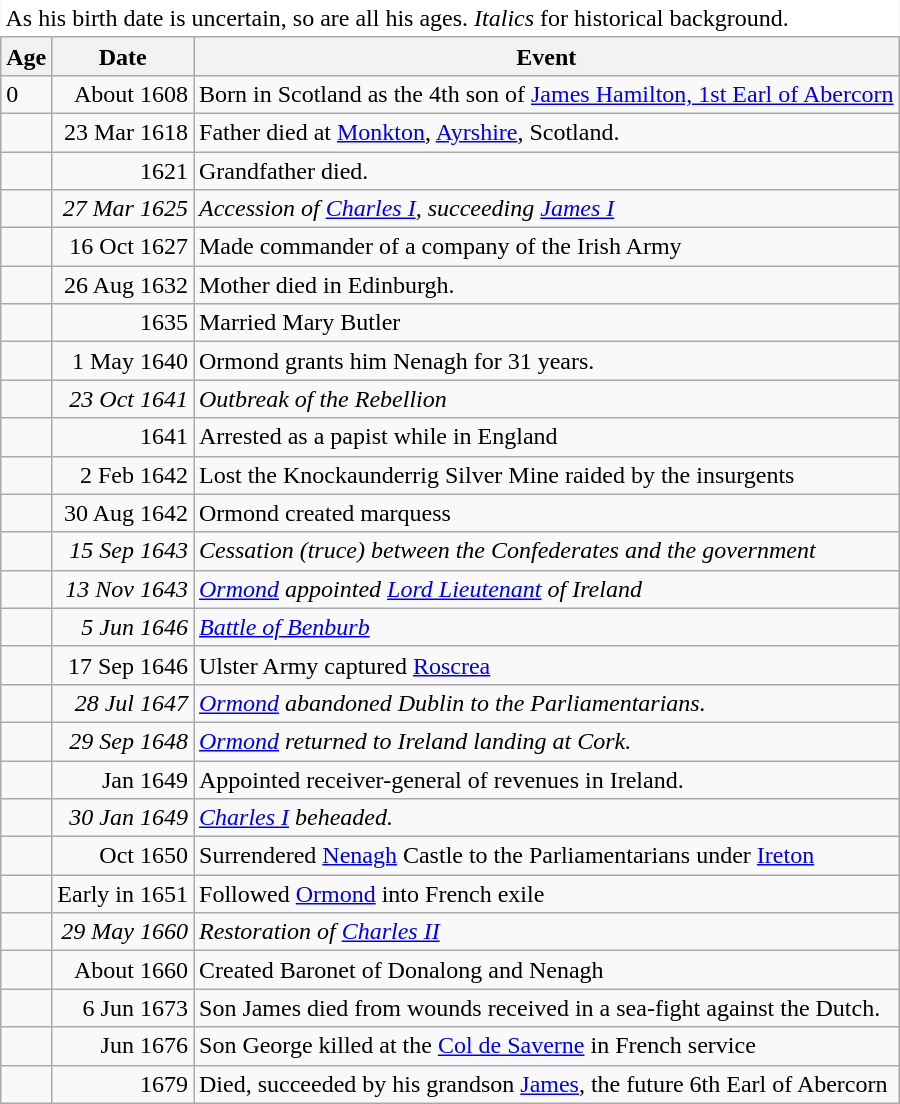<table class="wikitable mw-collapsible mw-collapsed" style="border: none;">
<tr>
<td colspan=3 style="background: white; border: none;">As his birth date is uncertain, so are all his ages. <em>Italics</em> for historical background.</td>
</tr>
<tr>
<th scope="col">Age</th>
<th scope="col">Date</th>
<th scope="col">Event</th>
</tr>
<tr>
<td>0</td>
<td align=right>About 1608</td>
<td>Born in Scotland as the 4th son of <a href='#'>James Hamilton, 1st Earl of Abercorn</a></td>
</tr>
<tr>
<td></td>
<td align=right>23 Mar 1618</td>
<td>Father died at <a href='#'>Monkton</a>, <a href='#'>Ayrshire</a>, Scotland.</td>
</tr>
<tr>
<td></td>
<td align=right>1621</td>
<td>Grandfather died.</td>
</tr>
<tr>
<td></td>
<td align=right><em>27 Mar 1625</em></td>
<td><em>Accession of <a href='#'>Charles I</a>, succeeding <a href='#'>James I</a></em></td>
</tr>
<tr>
<td></td>
<td align=right>16 Oct 1627</td>
<td>Made commander of a company of the Irish Army</td>
</tr>
<tr>
<td></td>
<td align=right>26 Aug 1632</td>
<td>Mother died in Edinburgh.</td>
</tr>
<tr>
<td></td>
<td align=right>1635</td>
<td>Married Mary Butler</td>
</tr>
<tr>
<td></td>
<td align=right>1 May 1640</td>
<td>Ormond grants him Nenagh for 31 years.</td>
</tr>
<tr>
<td></td>
<td align=right><em>23 Oct 1641</em></td>
<td><em>Outbreak of the Rebellion</em></td>
</tr>
<tr>
<td></td>
<td align=right>1641</td>
<td>Arrested as a papist while in England</td>
</tr>
<tr>
<td></td>
<td align=right>2 Feb 1642</td>
<td>Lost the Knockaunderrig Silver Mine raided by the insurgents</td>
</tr>
<tr>
<td></td>
<td align=right>30 Aug 1642</td>
<td>Ormond created marquess</td>
</tr>
<tr>
<td></td>
<td align=right><em>15 Sep 1643</em></td>
<td><em>Cessation (truce) between the Confederates and the government</em></td>
</tr>
<tr>
<td></td>
<td align=right><em>13 Nov 1643</em></td>
<td><em><a href='#'>Ormond</a> appointed <a href='#'>Lord Lieutenant</a> of Ireland</em></td>
</tr>
<tr>
<td></td>
<td align=right><em>5 Jun 1646</em></td>
<td><em><a href='#'>Battle of Benburb</a></em></td>
</tr>
<tr>
<td></td>
<td align=right>17 Sep 1646</td>
<td>Ulster Army captured <a href='#'>Roscrea</a></td>
</tr>
<tr>
<td></td>
<td align=right><em>28 Jul 1647</em></td>
<td><em><a href='#'>Ormond</a> abandoned Dublin to the Parliamentarians.</em></td>
</tr>
<tr>
<td></td>
<td align=right><em>29 Sep 1648</em></td>
<td><em><a href='#'>Ormond</a> returned to Ireland landing at Cork.</em></td>
</tr>
<tr>
<td></td>
<td align=right>Jan 1649</td>
<td>Appointed receiver-general of revenues in Ireland.</td>
</tr>
<tr>
<td></td>
<td align=right><em>30 Jan 1649</em></td>
<td><em><a href='#'>Charles I</a> beheaded.</em></td>
</tr>
<tr>
<td></td>
<td align=right>Oct 1650</td>
<td>Surrendered <a href='#'>Nenagh</a> Castle to the Parliamentarians under <a href='#'>Ireton</a></td>
</tr>
<tr>
<td></td>
<td align=right>Early in 1651</td>
<td>Followed <a href='#'>Ormond</a> into French exile</td>
</tr>
<tr>
<td></td>
<td align=right><em>29 May 1660</em></td>
<td><em>Restoration of <a href='#'>Charles II</a></em></td>
</tr>
<tr>
<td></td>
<td align=right>About 1660</td>
<td>Created Baronet of Donalong and Nenagh</td>
</tr>
<tr>
<td></td>
<td align=right>6 Jun 1673</td>
<td>Son James died from wounds received in a sea-fight against the Dutch.</td>
</tr>
<tr>
<td></td>
<td align=right>Jun 1676</td>
<td>Son George killed at the <a href='#'>Col de Saverne</a> in French service</td>
</tr>
<tr>
<td></td>
<td align=right>1679</td>
<td>Died, succeeded by his grandson <a href='#'>James</a>, the future 6th Earl of Abercorn</td>
</tr>
</table>
